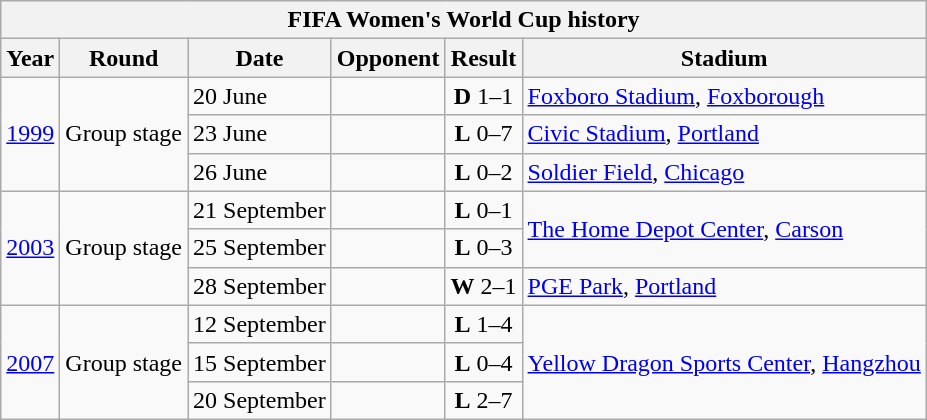<table class="wikitable collapsible collapsed" style="text-align: center;font-size:">
<tr>
<th colspan=6>FIFA Women's World Cup history</th>
</tr>
<tr>
<th>Year</th>
<th>Round</th>
<th>Date</th>
<th>Opponent</th>
<th>Result</th>
<th>Stadium</th>
</tr>
<tr>
<td rowspan=3> <a href='#'>1999</a></td>
<td rowspan=3>Group stage</td>
<td align="left">20 June</td>
<td align="left"></td>
<td><strong>D</strong> 1–1</td>
<td align="left"><a href='#'>Foxboro Stadium</a>, <a href='#'>Foxborough</a></td>
</tr>
<tr>
<td align="left">23 June</td>
<td align="left"></td>
<td><strong>L</strong> 0–7</td>
<td align="left"><a href='#'>Civic Stadium</a>, <a href='#'>Portland</a></td>
</tr>
<tr>
<td align="left">26 June</td>
<td align="left"></td>
<td><strong>L</strong> 0–2</td>
<td align="left"><a href='#'>Soldier Field</a>, <a href='#'>Chicago</a></td>
</tr>
<tr>
<td rowspan=3> <a href='#'>2003</a></td>
<td rowspan=3>Group stage</td>
<td align="left">21 September</td>
<td align="left"></td>
<td><strong>L</strong> 0–1</td>
<td rowspan=2 align="left"><a href='#'>The Home Depot Center</a>, <a href='#'>Carson</a></td>
</tr>
<tr>
<td align="left">25 September</td>
<td align="left"></td>
<td><strong>L</strong> 0–3</td>
</tr>
<tr>
<td align="left">28 September</td>
<td align="left"></td>
<td><strong>W</strong> 2–1</td>
<td align="left"><a href='#'>PGE Park</a>, <a href='#'>Portland</a></td>
</tr>
<tr>
<td rowspan=3> <a href='#'>2007</a></td>
<td rowspan=3>Group stage</td>
<td align="left">12 September</td>
<td align="left"></td>
<td><strong>L</strong> 1–4</td>
<td rowspan=3 align="left"><a href='#'>Yellow Dragon Sports Center</a>, <a href='#'>Hangzhou</a></td>
</tr>
<tr>
<td align="left">15 September</td>
<td align="left"></td>
<td><strong>L</strong> 0–4</td>
</tr>
<tr>
<td align="left">20 September</td>
<td align="left"></td>
<td><strong>L</strong> 2–7</td>
</tr>
</table>
